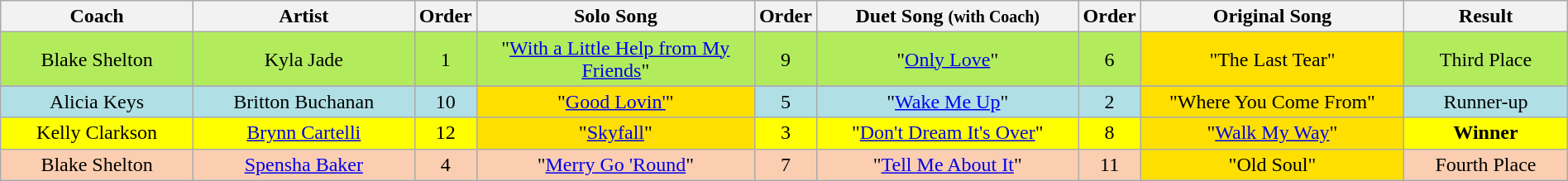<table class="wikitable" style="text-align:center; width:100%;">
<tr>
<th scope="col" width="13%">Coach</th>
<th scope="col" width="15%">Artist</th>
<th scope="col" width="02%">Order</th>
<th scope="col" width="19%">Solo Song</th>
<th scope="col" width="02%">Order</th>
<th scope="col" width="18%">Duet Song <small>(with Coach)</small></th>
<th scope="col" width="02%">Order</th>
<th scope="col" width="18%">Original Song</th>
<th scope="col" width="11%">Result</th>
</tr>
<tr bgcolor=#B2EC5D>
<td>Blake Shelton</td>
<td>Kyla Jade</td>
<td>1</td>
<td>"<a href='#'>With a Little Help from My Friends</a>"</td>
<td>9</td>
<td>"<a href='#'>Only Love</a>"</td>
<td>6</td>
<td style="background:#fedf00;">"The Last Tear"</td>
<td>Third Place</td>
</tr>
<tr>
</tr>
<tr bgcolor=#b0e0e6>
<td>Alicia Keys</td>
<td>Britton Buchanan</td>
<td>10</td>
<td style="background:#fedf00;">"<a href='#'>Good Lovin'</a>"</td>
<td>5</td>
<td>"<a href='#'>Wake Me Up</a>"</td>
<td>2</td>
<td style="background:#fedf00;">"Where You Come From"</td>
<td>Runner-up</td>
</tr>
<tr bgcolor=yellow>
<td>Kelly Clarkson</td>
<td><a href='#'>Brynn Cartelli</a></td>
<td>12</td>
<td style="background:#fedf00;">"<a href='#'>Skyfall</a>"</td>
<td>3</td>
<td style="background:"yellow;">"<a href='#'>Don't Dream It's Over</a>"</td>
<td>8</td>
<td style="background:#fedf00;">"<a href='#'>Walk My Way</a>"</td>
<td><strong>Winner</strong></td>
</tr>
<tr bgcolor=#fbceb1>
<td>Blake Shelton</td>
<td><a href='#'>Spensha Baker</a></td>
<td>4</td>
<td>"<a href='#'>Merry Go 'Round</a>"</td>
<td>7</td>
<td>"<a href='#'>Tell Me About It</a>"</td>
<td>11</td>
<td style="background:#fedf00;">"Old Soul"</td>
<td>Fourth Place</td>
</tr>
</table>
